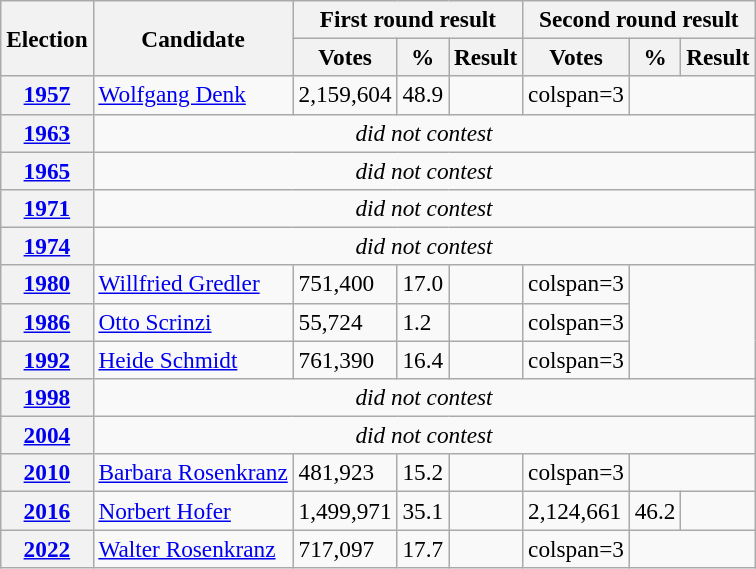<table class="wikitable" style="font-size:97%;">
<tr>
<th rowspan="2">Election</th>
<th rowspan="2">Candidate</th>
<th colspan=3>First round result</th>
<th colspan=3>Second round result</th>
</tr>
<tr>
<th>Votes</th>
<th>%</th>
<th>Result</th>
<th>Votes</th>
<th>%</th>
<th>Result</th>
</tr>
<tr>
<th><a href='#'>1957</a></th>
<td><a href='#'>Wolfgang Denk</a></td>
<td>2,159,604</td>
<td>48.9</td>
<td></td>
<td>colspan=3 </td>
</tr>
<tr>
<th><a href='#'>1963</a></th>
<td colspan=7 align="center"><em>did not contest</em></td>
</tr>
<tr>
<th><a href='#'>1965</a></th>
<td colspan=7 align="center"><em>did not contest</em></td>
</tr>
<tr>
<th><a href='#'>1971</a></th>
<td colspan=7 align="center"><em>did not contest</em></td>
</tr>
<tr>
<th><a href='#'>1974</a></th>
<td colspan=7 align="center"><em>did not contest</em></td>
</tr>
<tr>
<th><a href='#'>1980</a></th>
<td><a href='#'>Willfried Gredler</a></td>
<td>751,400</td>
<td>17.0</td>
<td></td>
<td>colspan=3 </td>
</tr>
<tr>
<th><a href='#'>1986</a></th>
<td><a href='#'>Otto Scrinzi</a></td>
<td>55,724</td>
<td>1.2</td>
<td></td>
<td>colspan=3 </td>
</tr>
<tr>
<th><a href='#'>1992</a></th>
<td><a href='#'>Heide Schmidt</a></td>
<td>761,390</td>
<td>16.4</td>
<td></td>
<td>colspan=3 </td>
</tr>
<tr>
<th><a href='#'>1998</a></th>
<td colspan=7 align="center"><em>did not contest</em></td>
</tr>
<tr>
<th><a href='#'>2004</a></th>
<td colspan=7 align="center"><em>did not contest</em></td>
</tr>
<tr>
<th><a href='#'>2010</a></th>
<td><a href='#'>Barbara Rosenkranz</a></td>
<td>481,923</td>
<td>15.2</td>
<td></td>
<td>colspan=3 </td>
</tr>
<tr>
<th><a href='#'>2016</a></th>
<td><a href='#'>Norbert Hofer</a></td>
<td>1,499,971</td>
<td>35.1</td>
<td></td>
<td>2,124,661</td>
<td>46.2</td>
<td></td>
</tr>
<tr>
<th><a href='#'>2022</a></th>
<td><a href='#'>Walter Rosenkranz</a></td>
<td>717,097</td>
<td>17.7</td>
<td></td>
<td>colspan=3 </td>
</tr>
</table>
